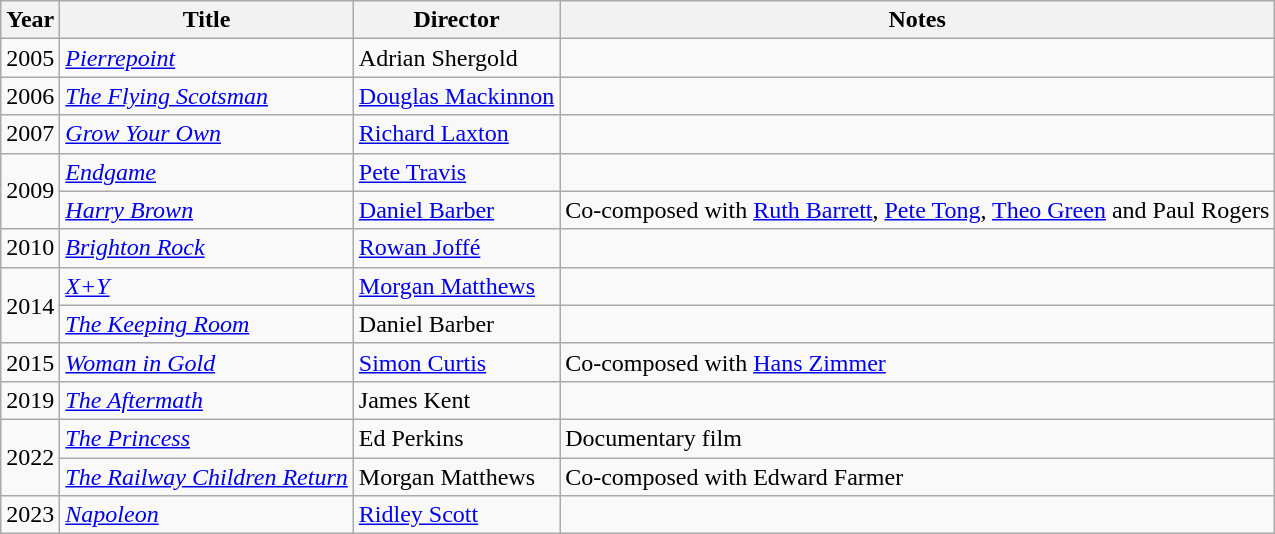<table class="wikitable sortable">
<tr>
<th>Year</th>
<th>Title</th>
<th>Director</th>
<th class="unsortable">Notes</th>
</tr>
<tr>
<td>2005</td>
<td><em><a href='#'>Pierrepoint</a></em></td>
<td>Adrian Shergold</td>
<td></td>
</tr>
<tr>
<td>2006</td>
<td><em><a href='#'>The Flying Scotsman</a></em></td>
<td><a href='#'>Douglas Mackinnon</a></td>
<td></td>
</tr>
<tr>
<td>2007</td>
<td><em><a href='#'>Grow Your Own</a></em></td>
<td><a href='#'>Richard Laxton</a></td>
<td></td>
</tr>
<tr>
<td rowspan=2>2009</td>
<td><em><a href='#'>Endgame</a></em></td>
<td><a href='#'>Pete Travis</a></td>
<td></td>
</tr>
<tr>
<td><em><a href='#'>Harry Brown</a></em></td>
<td><a href='#'>Daniel Barber</a></td>
<td>Co-composed with <a href='#'>Ruth Barrett</a>, <a href='#'>Pete Tong</a>, <a href='#'>Theo Green</a> and Paul Rogers</td>
</tr>
<tr>
<td>2010</td>
<td><em><a href='#'>Brighton Rock</a></em></td>
<td><a href='#'>Rowan Joffé</a></td>
<td></td>
</tr>
<tr>
<td rowspan=2>2014</td>
<td><em><a href='#'>X+Y</a></em></td>
<td><a href='#'>Morgan Matthews</a></td>
<td></td>
</tr>
<tr>
<td><em><a href='#'>The Keeping Room</a></em></td>
<td>Daniel Barber</td>
<td></td>
</tr>
<tr>
<td>2015</td>
<td><em><a href='#'>Woman in Gold</a></em></td>
<td><a href='#'>Simon Curtis</a></td>
<td>Co-composed with <a href='#'>Hans Zimmer</a></td>
</tr>
<tr>
<td>2019</td>
<td><em><a href='#'>The Aftermath</a></em></td>
<td>James Kent</td>
<td></td>
</tr>
<tr>
<td rowspan=2>2022</td>
<td><em><a href='#'>The Princess</a></em></td>
<td>Ed Perkins</td>
<td>Documentary film</td>
</tr>
<tr>
<td><em><a href='#'>The Railway Children Return</a></em></td>
<td>Morgan Matthews</td>
<td>Co-composed with Edward Farmer</td>
</tr>
<tr>
<td>2023</td>
<td><em><a href='#'>Napoleon</a></em></td>
<td><a href='#'>Ridley Scott</a></td>
<td></td>
</tr>
</table>
